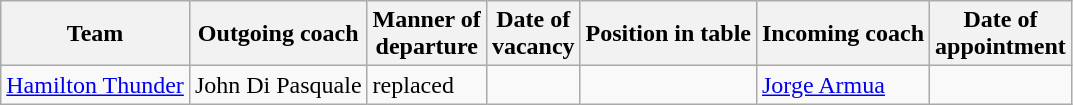<table class="wikitable sortable">
<tr>
<th>Team</th>
<th>Outgoing coach</th>
<th>Manner of <br> departure</th>
<th>Date of <br> vacancy</th>
<th>Position in table</th>
<th>Incoming coach</th>
<th>Date of <br> appointment</th>
</tr>
<tr>
<td><a href='#'>Hamilton Thunder</a></td>
<td>John Di Pasquale</td>
<td>replaced</td>
<td></td>
<td></td>
<td><a href='#'>Jorge Armua</a></td>
<td></td>
</tr>
</table>
